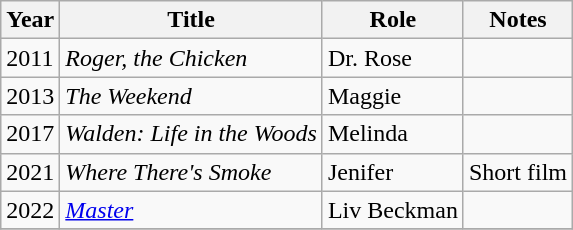<table class="wikitable">
<tr>
<th>Year</th>
<th>Title</th>
<th>Role</th>
<th>Notes</th>
</tr>
<tr>
<td>2011</td>
<td><em>Roger, the Chicken</em></td>
<td>Dr. Rose</td>
<td></td>
</tr>
<tr>
<td>2013</td>
<td><em>The Weekend</em></td>
<td>Maggie</td>
<td></td>
</tr>
<tr>
<td>2017</td>
<td><em>Walden: Life in the Woods</em></td>
<td>Melinda</td>
<td></td>
</tr>
<tr>
<td>2021</td>
<td><em>Where There's Smoke</em></td>
<td>Jenifer</td>
<td>Short film</td>
</tr>
<tr>
<td>2022</td>
<td><a href='#'><em>Master</em></a></td>
<td>Liv Beckman</td>
<td></td>
</tr>
<tr>
</tr>
</table>
